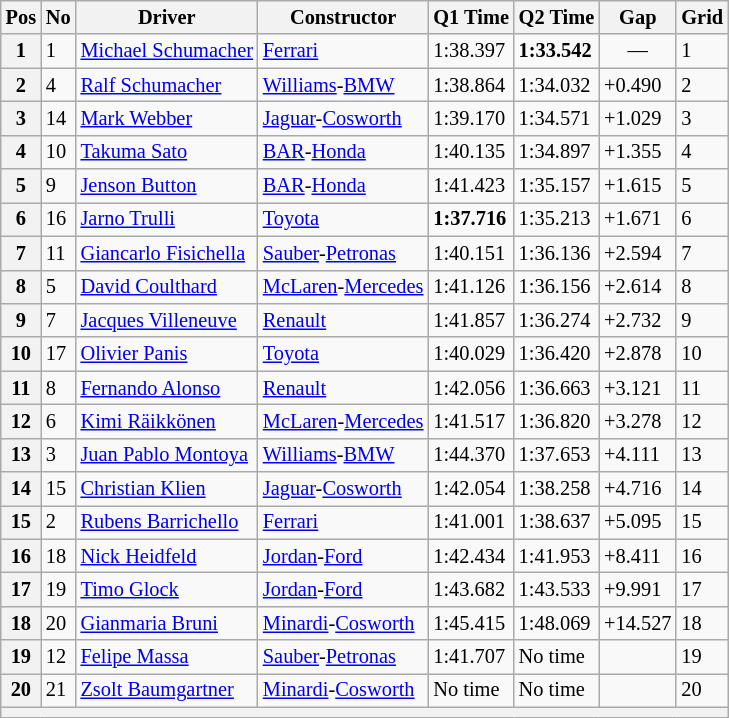<table class="wikitable sortable" style="font-size: 85%;">
<tr>
<th>Pos</th>
<th>No</th>
<th>Driver</th>
<th>Constructor</th>
<th>Q1 Time</th>
<th>Q2 Time</th>
<th>Gap</th>
<th>Grid</th>
</tr>
<tr>
<th>1</th>
<td>1</td>
<td> <a href='#'>Michael Schumacher</a></td>
<td><a href='#'>Ferrari</a></td>
<td>1:38.397</td>
<td><strong>1:33.542</strong></td>
<td align="center">—</td>
<td>1</td>
</tr>
<tr>
<th>2</th>
<td>4</td>
<td> <a href='#'>Ralf Schumacher</a></td>
<td><a href='#'>Williams</a>-<a href='#'>BMW</a></td>
<td>1:38.864</td>
<td>1:34.032</td>
<td>+0.490</td>
<td>2</td>
</tr>
<tr>
<th>3</th>
<td>14</td>
<td> <a href='#'>Mark Webber</a></td>
<td><a href='#'>Jaguar</a>-<a href='#'>Cosworth</a></td>
<td>1:39.170</td>
<td>1:34.571</td>
<td>+1.029</td>
<td>3</td>
</tr>
<tr>
<th>4</th>
<td>10</td>
<td> <a href='#'>Takuma Sato</a></td>
<td><a href='#'>BAR</a>-<a href='#'>Honda</a></td>
<td>1:40.135</td>
<td>1:34.897</td>
<td>+1.355</td>
<td>4</td>
</tr>
<tr>
<th>5</th>
<td>9</td>
<td> <a href='#'>Jenson Button</a></td>
<td><a href='#'>BAR</a>-<a href='#'>Honda</a></td>
<td>1:41.423</td>
<td>1:35.157</td>
<td>+1.615</td>
<td>5</td>
</tr>
<tr>
<th>6</th>
<td>16</td>
<td> <a href='#'>Jarno Trulli</a></td>
<td><a href='#'>Toyota</a></td>
<td><strong>1:37.716</strong></td>
<td>1:35.213</td>
<td>+1.671</td>
<td>6</td>
</tr>
<tr>
<th>7</th>
<td>11</td>
<td> <a href='#'>Giancarlo Fisichella</a></td>
<td><a href='#'>Sauber</a>-<a href='#'>Petronas</a></td>
<td>1:40.151</td>
<td>1:36.136</td>
<td>+2.594</td>
<td>7</td>
</tr>
<tr>
<th>8</th>
<td>5</td>
<td> <a href='#'>David Coulthard</a></td>
<td><a href='#'>McLaren</a>-<a href='#'>Mercedes</a></td>
<td>1:41.126</td>
<td>1:36.156</td>
<td>+2.614</td>
<td>8</td>
</tr>
<tr>
<th>9</th>
<td>7</td>
<td> <a href='#'>Jacques Villeneuve</a></td>
<td><a href='#'>Renault</a></td>
<td>1:41.857</td>
<td>1:36.274</td>
<td>+2.732</td>
<td>9</td>
</tr>
<tr>
<th>10</th>
<td>17</td>
<td> <a href='#'>Olivier Panis</a></td>
<td><a href='#'>Toyota</a></td>
<td>1:40.029</td>
<td>1:36.420</td>
<td>+2.878</td>
<td>10</td>
</tr>
<tr>
<th>11</th>
<td>8</td>
<td> <a href='#'>Fernando Alonso</a></td>
<td><a href='#'>Renault</a></td>
<td>1:42.056</td>
<td>1:36.663</td>
<td>+3.121</td>
<td>11</td>
</tr>
<tr>
<th>12</th>
<td>6</td>
<td> <a href='#'>Kimi Räikkönen</a></td>
<td><a href='#'>McLaren</a>-<a href='#'>Mercedes</a></td>
<td>1:41.517</td>
<td>1:36.820</td>
<td>+3.278</td>
<td>12</td>
</tr>
<tr>
<th>13</th>
<td>3</td>
<td> <a href='#'>Juan Pablo Montoya</a></td>
<td><a href='#'>Williams</a>-<a href='#'>BMW</a></td>
<td>1:44.370</td>
<td>1:37.653</td>
<td>+4.111</td>
<td>13</td>
</tr>
<tr>
<th>14</th>
<td>15</td>
<td> <a href='#'>Christian Klien</a></td>
<td><a href='#'>Jaguar</a>-<a href='#'>Cosworth</a></td>
<td>1:42.054</td>
<td>1:38.258</td>
<td>+4.716</td>
<td>14</td>
</tr>
<tr>
<th>15</th>
<td>2</td>
<td> <a href='#'>Rubens Barrichello</a></td>
<td><a href='#'>Ferrari</a></td>
<td>1:41.001</td>
<td>1:38.637</td>
<td>+5.095</td>
<td>15</td>
</tr>
<tr>
<th>16</th>
<td>18</td>
<td> <a href='#'>Nick Heidfeld</a></td>
<td><a href='#'>Jordan</a>-<a href='#'>Ford</a></td>
<td>1:42.434</td>
<td>1:41.953</td>
<td>+8.411</td>
<td>16</td>
</tr>
<tr>
<th>17</th>
<td>19</td>
<td> <a href='#'>Timo Glock</a></td>
<td><a href='#'>Jordan</a>-<a href='#'>Ford</a></td>
<td>1:43.682</td>
<td>1:43.533</td>
<td>+9.991</td>
<td>17</td>
</tr>
<tr>
<th>18</th>
<td>20</td>
<td> <a href='#'>Gianmaria Bruni</a></td>
<td><a href='#'>Minardi</a>-<a href='#'>Cosworth</a></td>
<td>1:45.415</td>
<td>1:48.069</td>
<td>+14.527</td>
<td>18</td>
</tr>
<tr>
<th>19</th>
<td>12</td>
<td> <a href='#'>Felipe Massa</a></td>
<td><a href='#'>Sauber</a>-<a href='#'>Petronas</a></td>
<td>1:41.707</td>
<td>No time</td>
<td></td>
<td>19</td>
</tr>
<tr>
<th>20</th>
<td>21</td>
<td> <a href='#'>Zsolt Baumgartner</a></td>
<td><a href='#'>Minardi</a>-<a href='#'>Cosworth</a></td>
<td>No time</td>
<td>No time</td>
<td></td>
<td>20</td>
</tr>
<tr>
<th colspan="8"></th>
</tr>
</table>
